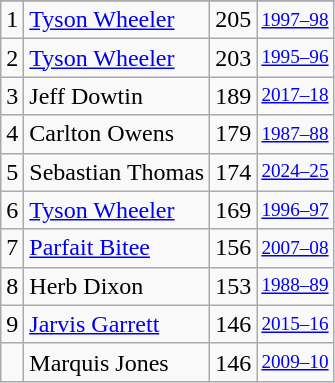<table class="wikitable">
<tr>
</tr>
<tr>
<td>1</td>
<td><a href='#'>Tyson Wheeler</a></td>
<td>205</td>
<td style="font-size:80%;"><a href='#'>1997–98</a></td>
</tr>
<tr>
<td>2</td>
<td><a href='#'>Tyson Wheeler</a></td>
<td>203</td>
<td style="font-size:80%;"><a href='#'>1995–96</a></td>
</tr>
<tr>
<td>3</td>
<td>Jeff Dowtin</td>
<td>189</td>
<td style="font-size:80%;"><a href='#'>2017–18</a></td>
</tr>
<tr>
<td>4</td>
<td>Carlton Owens</td>
<td>179</td>
<td style="font-size:80%;"><a href='#'>1987–88</a></td>
</tr>
<tr>
<td>5</td>
<td>Sebastian Thomas</td>
<td>174</td>
<td style="font-size:80%;"><a href='#'>2024–25</a></td>
</tr>
<tr>
<td>6</td>
<td><a href='#'>Tyson Wheeler</a></td>
<td>169</td>
<td style="font-size:80%;"><a href='#'>1996–97</a></td>
</tr>
<tr>
<td>7</td>
<td><a href='#'>Parfait Bitee</a></td>
<td>156</td>
<td style="font-size:80%;"><a href='#'>2007–08</a></td>
</tr>
<tr>
<td>8</td>
<td>Herb Dixon</td>
<td>153</td>
<td style="font-size:80%;"><a href='#'>1988–89</a></td>
</tr>
<tr>
<td>9</td>
<td><a href='#'>Jarvis Garrett</a></td>
<td>146</td>
<td style="font-size:80%;"><a href='#'>2015–16</a></td>
</tr>
<tr>
<td></td>
<td>Marquis Jones</td>
<td>146</td>
<td style="font-size:80%;"><a href='#'>2009–10</a></td>
</tr>
</table>
